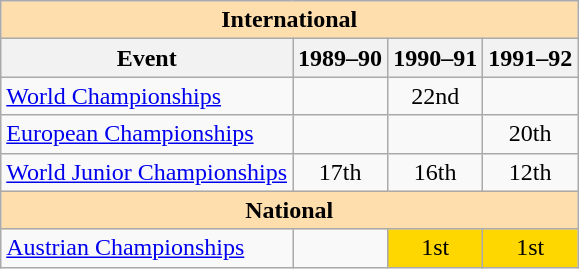<table class="wikitable" style="text-align:center">
<tr>
<th style="background-color: #ffdead; " colspan=4 align=center>International</th>
</tr>
<tr>
<th>Event</th>
<th>1989–90</th>
<th>1990–91</th>
<th>1991–92</th>
</tr>
<tr>
<td align=left><a href='#'>World Championships</a></td>
<td></td>
<td>22nd</td>
<td></td>
</tr>
<tr>
<td align=left><a href='#'>European Championships</a></td>
<td></td>
<td></td>
<td>20th</td>
</tr>
<tr>
<td align=left><a href='#'>World Junior Championships</a></td>
<td>17th</td>
<td>16th</td>
<td>12th</td>
</tr>
<tr>
<th style="background-color: #ffdead; " colspan=4 align=center>National</th>
</tr>
<tr>
<td align=left><a href='#'>Austrian Championships</a></td>
<td></td>
<td bgcolor=gold>1st</td>
<td bgcolor=gold>1st</td>
</tr>
</table>
